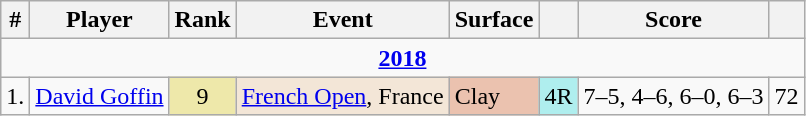<table class="wikitable sortable">
<tr>
<th>#</th>
<th>Player</th>
<th>Rank</th>
<th>Event</th>
<th>Surface</th>
<th></th>
<th class="unsortable">Score</th>
<th></th>
</tr>
<tr>
<td colspan=8 style=text-align:center><strong><a href='#'>2018</a></strong></td>
</tr>
<tr>
<td>1.</td>
<td> <a href='#'>David Goffin</a></td>
<td style=text-align:center bgcolor=eee8aa>9</td>
<td bgcolor=f3e6d7><a href='#'>French Open</a>, France</td>
<td bgcolor=EBC2AF>Clay</td>
<td bgcolor=afeeee>4R</td>
<td>7–5, 4–6, 6–0, 6–3</td>
<td style=text-align:center>72</td>
</tr>
</table>
